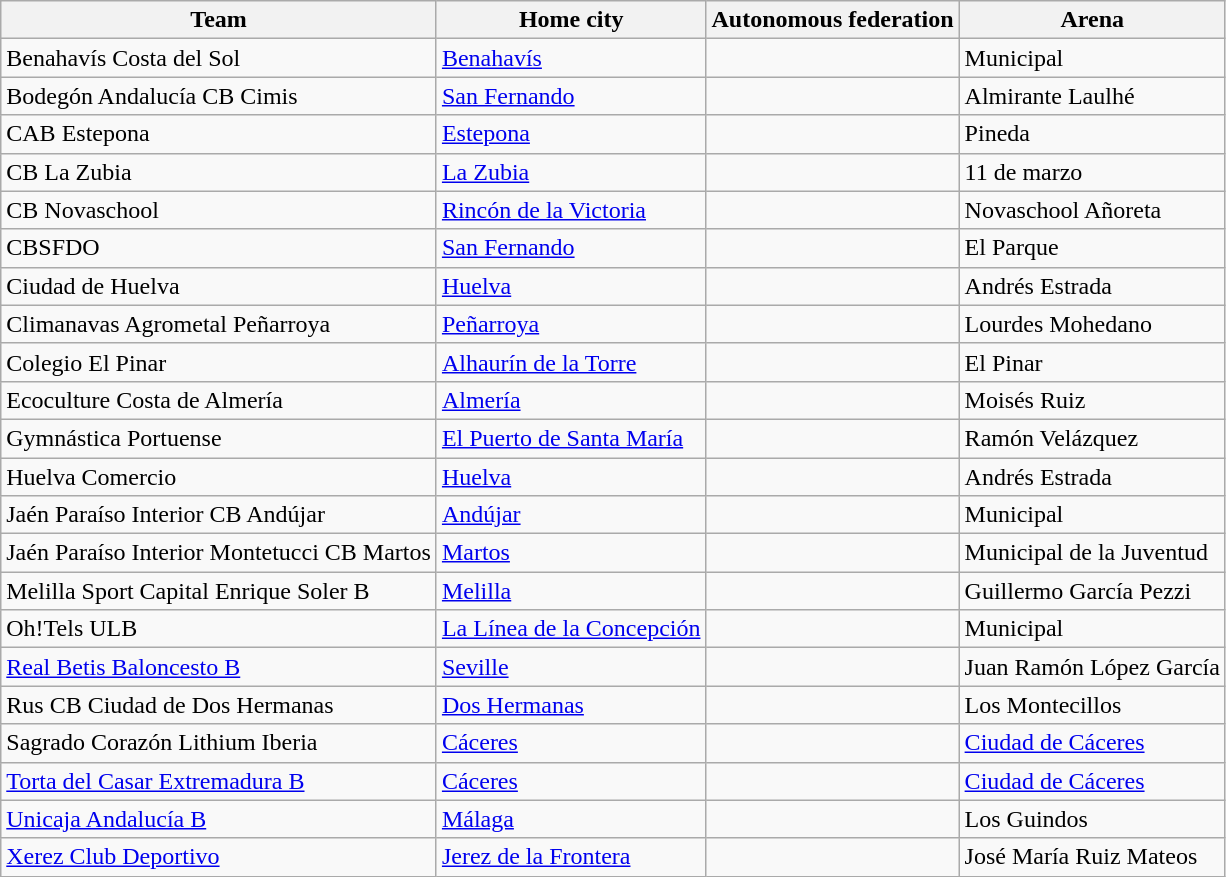<table class="wikitable sortable">
<tr>
<th>Team</th>
<th>Home city</th>
<th>Autonomous federation</th>
<th>Arena</th>
</tr>
<tr>
<td>Benahavís Costa del Sol</td>
<td><a href='#'>Benahavís</a></td>
<td></td>
<td>Municipal</td>
</tr>
<tr>
<td>Bodegón Andalucía CB Cimis</td>
<td><a href='#'>San Fernando</a></td>
<td></td>
<td>Almirante Laulhé</td>
</tr>
<tr>
<td>CAB Estepona</td>
<td><a href='#'>Estepona</a></td>
<td></td>
<td>Pineda</td>
</tr>
<tr>
<td>CB La Zubia</td>
<td><a href='#'>La Zubia</a></td>
<td></td>
<td>11 de marzo</td>
</tr>
<tr>
<td>CB Novaschool</td>
<td><a href='#'>Rincón de la Victoria</a></td>
<td></td>
<td>Novaschool Añoreta</td>
</tr>
<tr>
<td>CBSFDO</td>
<td><a href='#'>San Fernando</a></td>
<td></td>
<td>El Parque</td>
</tr>
<tr>
<td>Ciudad de Huelva</td>
<td><a href='#'>Huelva</a></td>
<td></td>
<td>Andrés Estrada</td>
</tr>
<tr>
<td>Climanavas Agrometal Peñarroya</td>
<td><a href='#'>Peñarroya</a></td>
<td></td>
<td>Lourdes Mohedano</td>
</tr>
<tr>
<td>Colegio El Pinar</td>
<td><a href='#'>Alhaurín de la Torre</a></td>
<td></td>
<td>El Pinar</td>
</tr>
<tr>
<td>Ecoculture Costa de Almería</td>
<td><a href='#'>Almería</a></td>
<td></td>
<td>Moisés Ruiz</td>
</tr>
<tr>
<td>Gymnástica Portuense</td>
<td><a href='#'>El Puerto de Santa María</a></td>
<td></td>
<td>Ramón Velázquez</td>
</tr>
<tr>
<td>Huelva Comercio</td>
<td><a href='#'>Huelva</a></td>
<td></td>
<td>Andrés Estrada</td>
</tr>
<tr>
<td>Jaén Paraíso Interior CB Andújar</td>
<td><a href='#'>Andújar</a></td>
<td></td>
<td>Municipal</td>
</tr>
<tr>
<td>Jaén Paraíso Interior Montetucci CB Martos</td>
<td><a href='#'>Martos</a></td>
<td></td>
<td>Municipal de la Juventud</td>
</tr>
<tr>
<td>Melilla Sport Capital Enrique Soler B</td>
<td><a href='#'>Melilla</a></td>
<td></td>
<td>Guillermo García Pezzi</td>
</tr>
<tr>
<td>Oh!Tels ULB</td>
<td><a href='#'>La Línea de la Concepción</a></td>
<td></td>
<td>Municipal</td>
</tr>
<tr>
<td><a href='#'>Real Betis Baloncesto B</a></td>
<td><a href='#'>Seville</a></td>
<td></td>
<td>Juan Ramón López García</td>
</tr>
<tr>
<td>Rus CB Ciudad de Dos Hermanas</td>
<td><a href='#'>Dos Hermanas</a></td>
<td></td>
<td>Los Montecillos</td>
</tr>
<tr>
<td>Sagrado Corazón Lithium Iberia</td>
<td><a href='#'>Cáceres</a></td>
<td></td>
<td><a href='#'>Ciudad de Cáceres</a></td>
</tr>
<tr>
<td><a href='#'>Torta del Casar Extremadura B</a></td>
<td><a href='#'>Cáceres</a></td>
<td></td>
<td><a href='#'>Ciudad de Cáceres</a></td>
</tr>
<tr>
<td><a href='#'>Unicaja Andalucía B</a></td>
<td><a href='#'>Málaga</a></td>
<td></td>
<td>Los Guindos</td>
</tr>
<tr>
<td><a href='#'>Xerez Club Deportivo</a></td>
<td><a href='#'>Jerez de la Frontera</a></td>
<td></td>
<td>José María Ruiz Mateos</td>
</tr>
</table>
